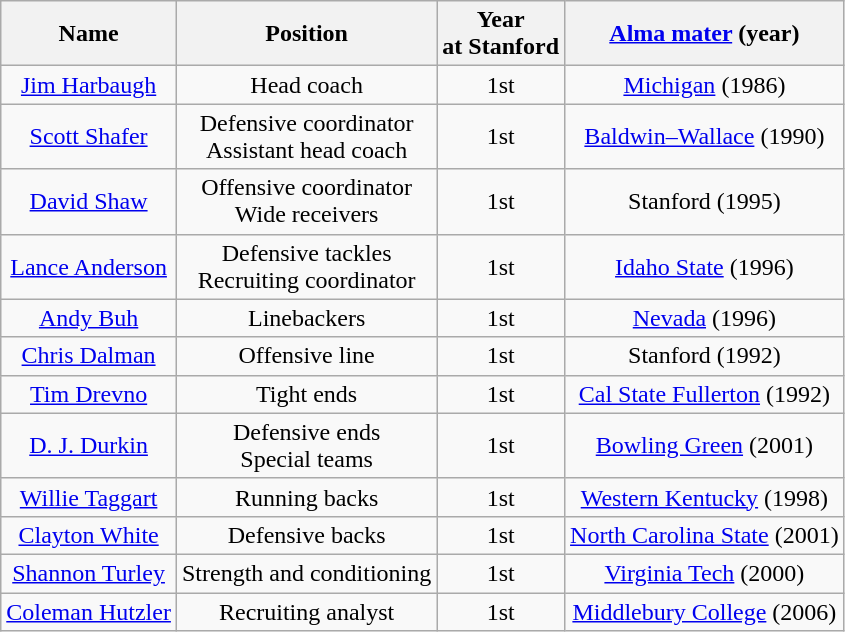<table class="wikitable">
<tr>
<th>Name</th>
<th>Position</th>
<th>Year<br>at Stanford</th>
<th><a href='#'>Alma mater</a> (year)</th>
</tr>
<tr align="center">
<td><a href='#'>Jim Harbaugh</a></td>
<td>Head coach</td>
<td>1st</td>
<td><a href='#'>Michigan</a> (1986)</td>
</tr>
<tr align="center">
<td><a href='#'>Scott Shafer</a></td>
<td>Defensive coordinator<br>Assistant head coach</td>
<td>1st</td>
<td><a href='#'>Baldwin–Wallace</a> (1990)</td>
</tr>
<tr align="center">
<td><a href='#'>David Shaw</a></td>
<td>Offensive coordinator<br>Wide receivers</td>
<td>1st</td>
<td>Stanford (1995)</td>
</tr>
<tr align="center">
<td><a href='#'>Lance Anderson</a></td>
<td>Defensive tackles<br>Recruiting coordinator</td>
<td>1st</td>
<td><a href='#'>Idaho State</a> (1996)</td>
</tr>
<tr align="center">
<td><a href='#'>Andy Buh</a></td>
<td>Linebackers</td>
<td>1st</td>
<td><a href='#'>Nevada</a> (1996)</td>
</tr>
<tr align="center">
<td><a href='#'>Chris Dalman</a></td>
<td>Offensive line</td>
<td>1st</td>
<td>Stanford (1992)</td>
</tr>
<tr align="center">
<td><a href='#'>Tim Drevno</a></td>
<td>Tight ends</td>
<td>1st</td>
<td><a href='#'>Cal State Fullerton</a> (1992)</td>
</tr>
<tr align="center">
<td><a href='#'>D. J. Durkin</a></td>
<td>Defensive ends<br>Special teams</td>
<td>1st</td>
<td><a href='#'>Bowling Green</a> (2001)</td>
</tr>
<tr align="center">
<td><a href='#'>Willie Taggart</a></td>
<td>Running backs</td>
<td>1st</td>
<td><a href='#'>Western Kentucky</a> (1998)</td>
</tr>
<tr align="center">
<td><a href='#'>Clayton White</a></td>
<td>Defensive backs</td>
<td>1st</td>
<td><a href='#'>North Carolina State</a> (2001)</td>
</tr>
<tr align="center">
<td><a href='#'>Shannon Turley</a></td>
<td>Strength and conditioning</td>
<td>1st</td>
<td><a href='#'>Virginia Tech</a> (2000)</td>
</tr>
<tr align="center">
<td><a href='#'>Coleman Hutzler</a></td>
<td>Recruiting analyst</td>
<td>1st</td>
<td><a href='#'>Middlebury College</a> (2006)</td>
</tr>
</table>
